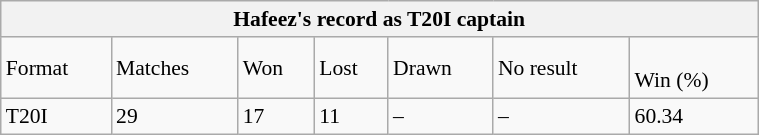<table class="wikitable" style="float: right; margin-left: 1em; width: 40%; font-size: 90%">
<tr>
<th colspan="7"><strong>Hafeez's record as T20I captain</strong></th>
</tr>
<tr>
<td>Format</td>
<td>Matches</td>
<td>Won</td>
<td>Lost</td>
<td>Drawn</td>
<td>No result</td>
<td><br>Win (%)</td>
</tr>
<tr>
<td>T20I</td>
<td>29</td>
<td>17</td>
<td>11</td>
<td>–</td>
<td>–</td>
<td>60.34</td>
</tr>
</table>
